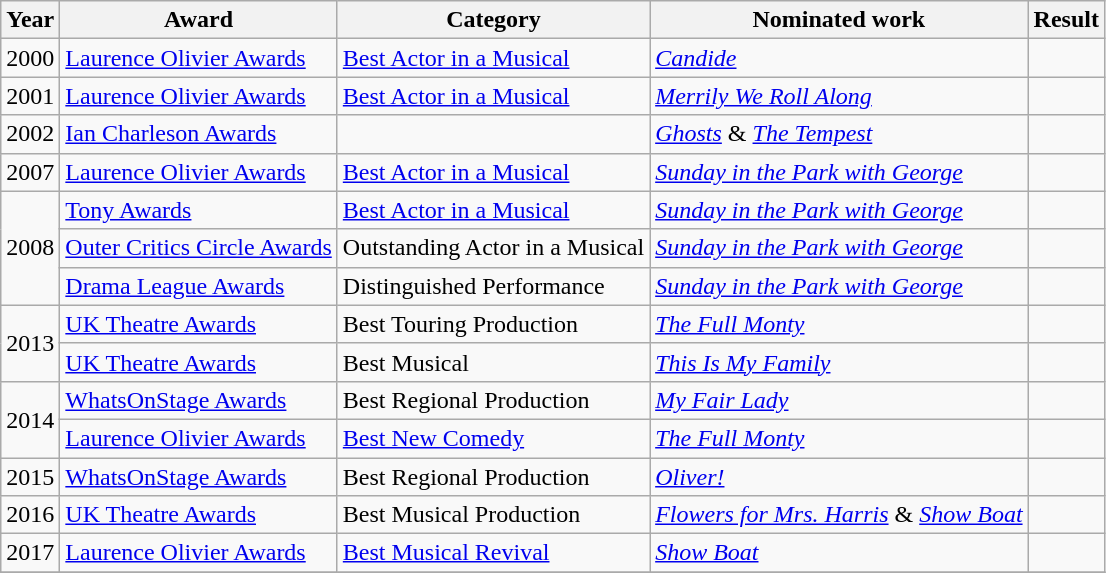<table class="wikitable sortable">
<tr>
<th>Year</th>
<th>Award</th>
<th>Category</th>
<th>Nominated work</th>
<th>Result</th>
</tr>
<tr>
<td>2000</td>
<td><a href='#'>Laurence Olivier Awards</a></td>
<td><a href='#'>Best Actor in a Musical</a></td>
<td><em><a href='#'>Candide</a></em></td>
<td></td>
</tr>
<tr>
<td>2001</td>
<td><a href='#'>Laurence Olivier Awards</a></td>
<td><a href='#'>Best Actor in a Musical</a></td>
<td><em><a href='#'>Merrily We Roll Along</a></em></td>
<td></td>
</tr>
<tr>
<td>2002</td>
<td><a href='#'>Ian Charleson Awards</a></td>
<td></td>
<td><em><a href='#'>Ghosts</a></em> & <em><a href='#'>The Tempest</a></em></td>
<td></td>
</tr>
<tr>
<td>2007</td>
<td><a href='#'>Laurence Olivier Awards</a></td>
<td><a href='#'>Best Actor in a Musical</a></td>
<td><em><a href='#'>Sunday in the Park with George</a></em></td>
<td></td>
</tr>
<tr>
<td rowspan="3">2008</td>
<td><a href='#'>Tony Awards</a></td>
<td><a href='#'>Best Actor in a Musical</a></td>
<td><em><a href='#'>Sunday in the Park with George</a></em></td>
<td></td>
</tr>
<tr>
<td><a href='#'>Outer Critics Circle Awards</a></td>
<td>Outstanding Actor in a Musical</td>
<td><em><a href='#'>Sunday in the Park with George</a></em></td>
<td></td>
</tr>
<tr>
<td><a href='#'>Drama League Awards</a></td>
<td>Distinguished Performance</td>
<td><em><a href='#'>Sunday in the Park with George</a></em></td>
<td></td>
</tr>
<tr>
<td rowspan="2">2013</td>
<td><a href='#'>UK Theatre Awards</a></td>
<td>Best Touring Production</td>
<td><em><a href='#'>The Full Monty</a></em></td>
<td></td>
</tr>
<tr>
<td><a href='#'>UK Theatre Awards</a></td>
<td>Best Musical</td>
<td><em><a href='#'>This Is My Family</a></em></td>
<td></td>
</tr>
<tr>
<td rowspan="2">2014</td>
<td><a href='#'>WhatsOnStage Awards</a></td>
<td>Best Regional Production</td>
<td><em><a href='#'>My Fair Lady</a></em></td>
<td></td>
</tr>
<tr>
<td><a href='#'>Laurence Olivier Awards</a></td>
<td><a href='#'>Best New Comedy</a></td>
<td><em><a href='#'>The Full Monty</a></em></td>
<td></td>
</tr>
<tr>
<td>2015</td>
<td><a href='#'>WhatsOnStage Awards</a></td>
<td>Best Regional Production</td>
<td><em><a href='#'>Oliver!</a></em></td>
<td></td>
</tr>
<tr>
<td>2016</td>
<td><a href='#'>UK Theatre Awards</a></td>
<td>Best Musical Production</td>
<td><em><a href='#'>Flowers for Mrs. Harris</a></em> & <em><a href='#'>Show Boat</a></em></td>
<td></td>
</tr>
<tr>
<td>2017</td>
<td><a href='#'>Laurence Olivier Awards</a></td>
<td><a href='#'>Best Musical Revival</a></td>
<td><em><a href='#'>Show Boat</a></em></td>
<td></td>
</tr>
<tr>
</tr>
</table>
